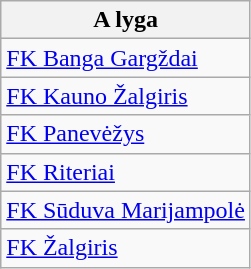<table class="wikitable">
<tr>
<th>A lyga</th>
</tr>
<tr>
<td><a href='#'>FK Banga Gargždai</a></td>
</tr>
<tr>
<td><a href='#'>FK Kauno Žalgiris</a></td>
</tr>
<tr>
<td><a href='#'>FK Panevėžys</a></td>
</tr>
<tr>
<td><a href='#'>FK Riteriai</a></td>
</tr>
<tr>
<td><a href='#'>FK Sūduva Marijampolė</a></td>
</tr>
<tr>
<td><a href='#'>FK Žalgiris</a></td>
</tr>
</table>
